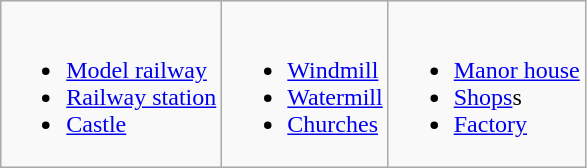<table class="wikitable">
<tr valign="top">
<td><br><ul><li><a href='#'>Model railway</a></li><li><a href='#'>Railway station</a></li><li><a href='#'>Castle</a></li></ul></td>
<td><br><ul><li><a href='#'>Windmill</a></li><li><a href='#'>Watermill</a></li><li><a href='#'>Churches</a></li></ul></td>
<td><br><ul><li><a href='#'>Manor house</a></li><li><a href='#'>Shops</a>s</li><li><a href='#'>Factory</a></li></ul></td>
</tr>
</table>
